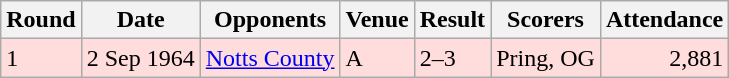<table class="wikitable">
<tr>
<th>Round</th>
<th>Date</th>
<th>Opponents</th>
<th>Venue</th>
<th>Result</th>
<th>Scorers</th>
<th>Attendance</th>
</tr>
<tr bgcolor="#ffdddd">
<td>1</td>
<td>2 Sep 1964</td>
<td><a href='#'>Notts County</a></td>
<td>A</td>
<td>2–3</td>
<td>Pring, OG</td>
<td align="right">2,881</td>
</tr>
</table>
